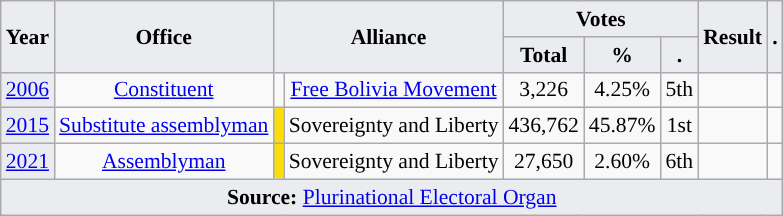<table class="wikitable" style="font-size: 90%; text-align:center;">
<tr>
<th style="background-color:#EAECF0;" rowspan=2>Year</th>
<th style="background-color:#EAECF0;" rowspan=2>Office</th>
<th style="background-color:#EAECF0;" colspan=2 rowspan=2>Alliance</th>
<th style="background-color:#EAECF0;" colspan=3>Votes</th>
<th style="background-color:#EAECF0;" rowspan=2>Result</th>
<th style="background-color:#EAECF0;" rowspan=2>.</th>
</tr>
<tr>
<th style="background-color:#EAECF0;">Total</th>
<th style="background-color:#EAECF0;">%</th>
<th style="background-color:#EAECF0;">.</th>
</tr>
<tr>
<td style="background-color:#EAECF0;"><a href='#'>2006</a></td>
<td><a href='#'>Constituent</a></td>
<td style="background-color:"></td>
<td><a href='#'>Free Bolivia Movement</a></td>
<td>3,226</td>
<td>4.25%</td>
<td>5th</td>
<td></td>
<td></td>
</tr>
<tr>
<td style="background-color:#EAECF0;"><a href='#'>2015</a></td>
<td><a href='#'>Substitute assemblyman</a></td>
<td style="background-color:#FCDD09;"></td>
<td>Sovereignty and Liberty</td>
<td>436,762</td>
<td>45.87%</td>
<td>1st</td>
<td></td>
<td></td>
</tr>
<tr>
<td style="background-color:#EAECF0;"><a href='#'>2021</a></td>
<td><a href='#'>Assemblyman</a></td>
<td style="background-color:#FCDD09;"></td>
<td>Sovereignty and Liberty</td>
<td>27,650</td>
<td>2.60%</td>
<td>6th</td>
<td></td>
<td></td>
</tr>
<tr>
<td style="background-color:#EAECF0;" colspan=9><strong>Source:</strong> <a href='#'>Plurinational Electoral Organ</a>  </td>
</tr>
</table>
